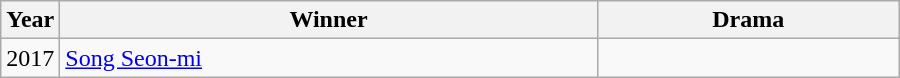<table class="wikitable" style="width:600px">
<tr>
<th width=10>Year</th>
<th>Winner</th>
<th>Drama</th>
</tr>
<tr>
<td>2017</td>
<td><a href='#'>Song Seon-mi</a></td>
<td><em></em></td>
</tr>
</table>
